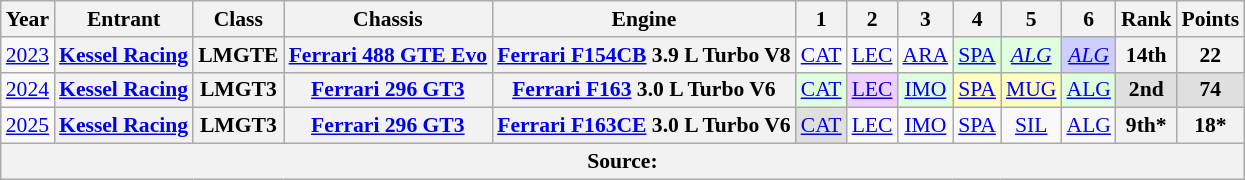<table class="wikitable" style="text-align:center; font-size:90%">
<tr>
<th>Year</th>
<th>Entrant</th>
<th>Class</th>
<th>Chassis</th>
<th>Engine</th>
<th>1</th>
<th>2</th>
<th>3</th>
<th>4</th>
<th>5</th>
<th>6</th>
<th>Rank</th>
<th>Points</th>
</tr>
<tr>
<td><a href='#'>2023</a></td>
<th><a href='#'>Kessel Racing</a></th>
<th>LMGTE</th>
<th><a href='#'>Ferrari 488 GTE Evo</a></th>
<th><a href='#'>Ferrari F154CB</a> 3.9 L Turbo V8</th>
<td><a href='#'>CAT</a></td>
<td><a href='#'>LEC</a></td>
<td><a href='#'>ARA</a></td>
<td style="background:#DFFFDF;"><a href='#'>SPA</a><br></td>
<td style="background:#DFFFDF;"><em><a href='#'>ALG</a></em><br></td>
<td style="background:#CFCFFF;"><em><a href='#'>ALG</a></em><br></td>
<th>14th</th>
<th>22</th>
</tr>
<tr>
<td><a href='#'>2024</a></td>
<th><a href='#'>Kessel Racing</a></th>
<th>LMGT3</th>
<th><a href='#'>Ferrari 296 GT3</a></th>
<th><a href='#'>Ferrari F163</a> 3.0 L Turbo V6</th>
<td style="background:#DFFFDF;"><a href='#'>CAT</a><br></td>
<td style="background:#EFCFFF;"><a href='#'>LEC</a><br></td>
<td style="background:#DFFFDF;"><a href='#'>IMO</a><br></td>
<td style="background:#FFFFBF;"><a href='#'>SPA</a><br></td>
<td style="background:#FFFFBF;"><a href='#'>MUG</a><br></td>
<td style="background:#DFFFDF;"><a href='#'>ALG</a><br></td>
<th style="background:#DFDFDF;">2nd</th>
<th style="background:#DFDFDF;">74</th>
</tr>
<tr>
<td><a href='#'>2025</a></td>
<th><a href='#'>Kessel Racing</a></th>
<th>LMGT3</th>
<th><a href='#'>Ferrari 296 GT3</a></th>
<th><a href='#'>Ferrari F163CE</a> 3.0 L Turbo V6</th>
<td style="background:#DFDFDF;"><a href='#'>CAT</a><br></td>
<td><a href='#'>LEC</a></td>
<td style="background:#;"><a href='#'>IMO</a><br></td>
<td style="background:#;"><a href='#'>SPA</a><br></td>
<td style="background:#;"><a href='#'>SIL</a><br></td>
<td style="background:#;"><a href='#'>ALG</a><br></td>
<th>9th*</th>
<th>18*</th>
</tr>
<tr>
<th colspan="13">Source:</th>
</tr>
</table>
